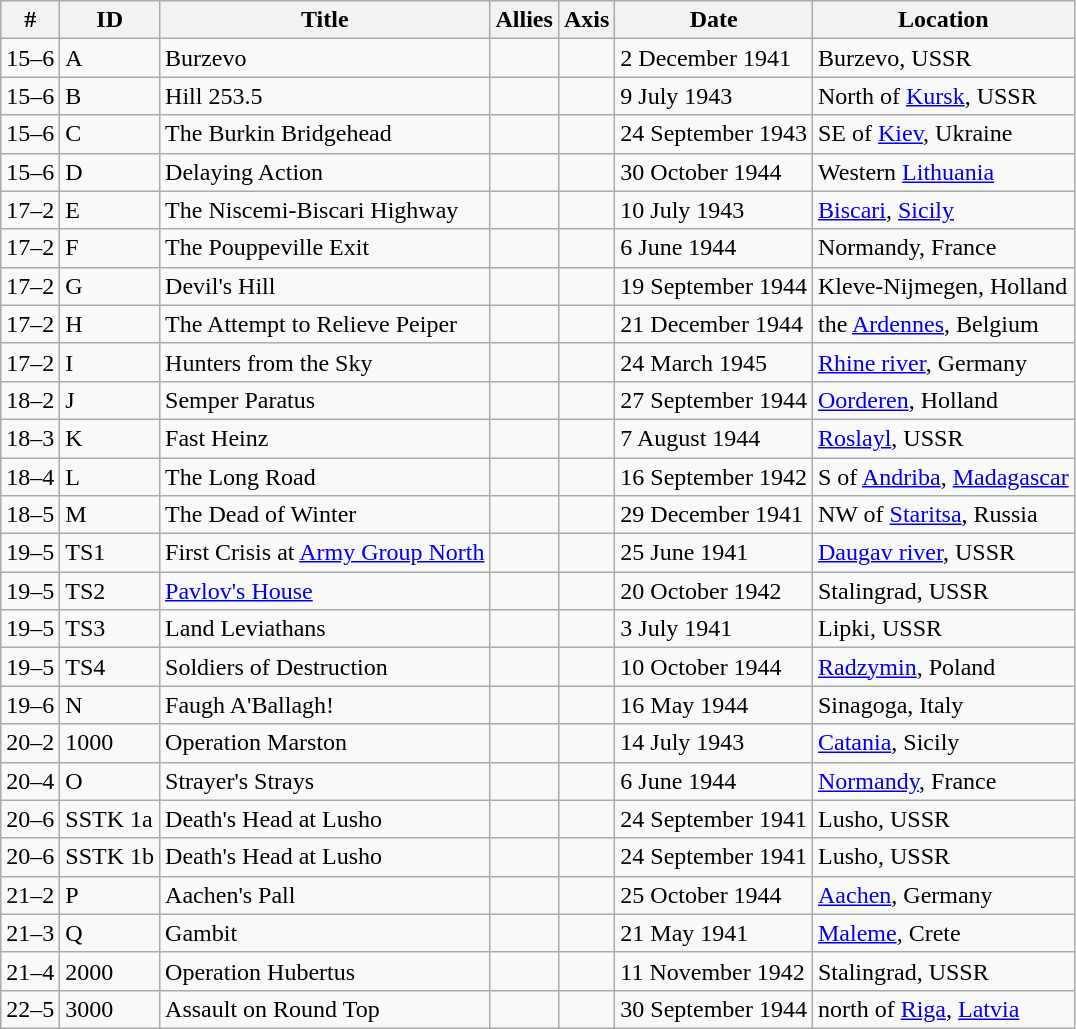<table class="wikitable sortable">
<tr>
<th>#</th>
<th>ID</th>
<th>Title</th>
<th>Allies</th>
<th>Axis</th>
<th>Date</th>
<th>Location</th>
</tr>
<tr>
<td>15–6</td>
<td>A</td>
<td>Burzevo</td>
<td align="center"></td>
<td align="center"></td>
<td>2 December 1941</td>
<td>Burzevo, USSR</td>
</tr>
<tr>
<td>15–6</td>
<td>B</td>
<td>Hill 253.5</td>
<td align="center"></td>
<td align="center"></td>
<td>9 July 1943</td>
<td>North of <a href='#'>Kursk</a>, USSR</td>
</tr>
<tr>
<td>15–6</td>
<td>C</td>
<td>The Burkin Bridgehead</td>
<td align="center"></td>
<td align="center"></td>
<td>24 September 1943</td>
<td>SE of <a href='#'>Kiev</a>, Ukraine</td>
</tr>
<tr>
<td>15–6</td>
<td>D</td>
<td>Delaying Action</td>
<td align="center"></td>
<td align="center"></td>
<td>30 October 1944</td>
<td>Western <a href='#'>Lithuania</a></td>
</tr>
<tr>
<td>17–2</td>
<td>E</td>
<td>The Niscemi-Biscari Highway</td>
<td align="center"></td>
<td align="center"></td>
<td>10 July 1943</td>
<td><a href='#'>Biscari</a>, <a href='#'>Sicily</a></td>
</tr>
<tr>
<td>17–2</td>
<td>F</td>
<td>The Pouppeville Exit</td>
<td align="center"></td>
<td align="center"></td>
<td>6 June 1944</td>
<td>Normandy, France</td>
</tr>
<tr>
<td>17–2</td>
<td>G</td>
<td>Devil's Hill</td>
<td align="center"></td>
<td align="center"></td>
<td>19 September 1944</td>
<td>Kleve-Nijmegen, Holland</td>
</tr>
<tr>
<td>17–2</td>
<td>H</td>
<td>The Attempt to Relieve Peiper</td>
<td align="center"></td>
<td align="center"></td>
<td>21 December 1944</td>
<td>the <a href='#'>Ardennes</a>, Belgium</td>
</tr>
<tr>
<td>17–2</td>
<td>I</td>
<td>Hunters from the Sky</td>
<td align="center"></td>
<td align="center"></td>
<td>24 March 1945</td>
<td><a href='#'>Rhine river</a>, Germany</td>
</tr>
<tr>
<td>18–2</td>
<td>J</td>
<td>Semper Paratus</td>
<td align="center"></td>
<td align="center"></td>
<td>27 September 1944</td>
<td><a href='#'>Oorderen</a>, Holland</td>
</tr>
<tr>
<td>18–3</td>
<td>K</td>
<td>Fast Heinz</td>
<td align="center"></td>
<td align="center"></td>
<td>7 August 1944</td>
<td><a href='#'>Roslayl</a>, USSR</td>
</tr>
<tr>
<td>18–4</td>
<td>L</td>
<td>The Long Road</td>
<td align="center"></td>
<td align="center"></td>
<td>16 September 1942</td>
<td>S of <a href='#'>Andriba</a>, <a href='#'>Madagascar</a></td>
</tr>
<tr>
<td>18–5</td>
<td>M</td>
<td>The Dead of Winter</td>
<td align="center"></td>
<td align="center"></td>
<td>29 December 1941</td>
<td>NW of <a href='#'>Staritsa</a>, Russia</td>
</tr>
<tr>
<td>19–5</td>
<td>TS1</td>
<td>First Crisis at <a href='#'>Army Group North</a></td>
<td align="center"></td>
<td align="center"></td>
<td>25 June 1941</td>
<td><a href='#'>Daugav river</a>, USSR</td>
</tr>
<tr>
<td>19–5</td>
<td>TS2</td>
<td><a href='#'>Pavlov's House</a></td>
<td align="center"></td>
<td align="center"></td>
<td>20 October 1942</td>
<td>Stalingrad, USSR</td>
</tr>
<tr>
<td>19–5</td>
<td>TS3</td>
<td>Land Leviathans</td>
<td align="center"></td>
<td align="center"></td>
<td>3 July 1941</td>
<td>Lipki, USSR</td>
</tr>
<tr>
<td>19–5</td>
<td>TS4</td>
<td>Soldiers of Destruction</td>
<td align="center"></td>
<td align="center"></td>
<td>10 October 1944</td>
<td><a href='#'>Radzymin</a>, Poland</td>
</tr>
<tr>
<td>19–6</td>
<td>N</td>
<td>Faugh A'Ballagh!</td>
<td align="center"></td>
<td align="center"></td>
<td>16 May 1944</td>
<td>Sinagoga, Italy</td>
</tr>
<tr>
<td>20–2</td>
<td>1000</td>
<td>Operation Marston</td>
<td align="center"></td>
<td align="center"> </td>
<td>14 July 1943</td>
<td><a href='#'>Catania</a>, Sicily</td>
</tr>
<tr>
<td>20–4</td>
<td>O</td>
<td>Strayer's Strays</td>
<td align="center"></td>
<td align="center"></td>
<td>6 June 1944</td>
<td><a href='#'>Normandy</a>, France</td>
</tr>
<tr>
<td>20–6</td>
<td>SSTK 1a</td>
<td>Death's Head at Lusho</td>
<td align="center"></td>
<td align="center"></td>
<td>24 September 1941</td>
<td>Lusho, USSR</td>
</tr>
<tr>
<td>20–6</td>
<td>SSTK 1b</td>
<td>Death's Head at Lusho</td>
<td align="center"></td>
<td align="center"></td>
<td>24 September 1941</td>
<td>Lusho, USSR</td>
</tr>
<tr>
<td>21–2</td>
<td>P</td>
<td>Aachen's Pall</td>
<td align="center"></td>
<td align="center"></td>
<td>25 October 1944</td>
<td><a href='#'>Aachen</a>, Germany</td>
</tr>
<tr>
<td>21–3</td>
<td>Q</td>
<td>Gambit</td>
<td align="center"></td>
<td align="center"></td>
<td>21 May 1941</td>
<td><a href='#'>Maleme</a>, Crete</td>
</tr>
<tr>
<td>21–4</td>
<td>2000</td>
<td>Operation Hubertus</td>
<td align="center"></td>
<td align="center"></td>
<td>11 November 1942</td>
<td>Stalingrad, USSR</td>
</tr>
<tr>
<td>22–5</td>
<td>3000</td>
<td>Assault on Round Top</td>
<td align="center"></td>
<td align="center"></td>
<td>30 September 1944</td>
<td>north of <a href='#'>Riga</a>, <a href='#'>Latvia</a></td>
</tr>
</table>
